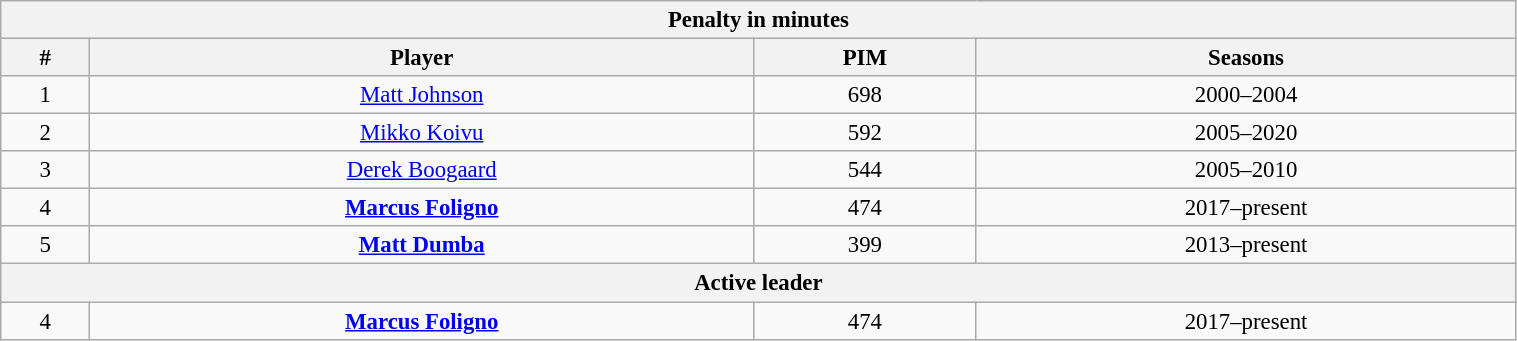<table class="wikitable" style="text-align: center; font-size: 95%" width="80%">
<tr>
<th colspan="4">Penalty in minutes</th>
</tr>
<tr>
<th>#</th>
<th>Player</th>
<th>PIM</th>
<th>Seasons</th>
</tr>
<tr>
<td>1</td>
<td><a href='#'>Matt Johnson</a></td>
<td>698</td>
<td>2000–2004</td>
</tr>
<tr>
<td>2</td>
<td><a href='#'>Mikko Koivu</a></td>
<td>592</td>
<td>2005–2020</td>
</tr>
<tr>
<td>3</td>
<td><a href='#'>Derek Boogaard</a></td>
<td>544</td>
<td>2005–2010</td>
</tr>
<tr>
<td>4</td>
<td><strong><a href='#'>Marcus Foligno</a></strong></td>
<td>474</td>
<td>2017–present</td>
</tr>
<tr>
<td>5</td>
<td><strong><a href='#'>Matt Dumba</a></strong></td>
<td>399</td>
<td>2013–present</td>
</tr>
<tr>
<th colspan="4">Active leader</th>
</tr>
<tr>
<td>4</td>
<td><strong><a href='#'>Marcus Foligno</a></strong></td>
<td>474</td>
<td>2017–present</td>
</tr>
</table>
